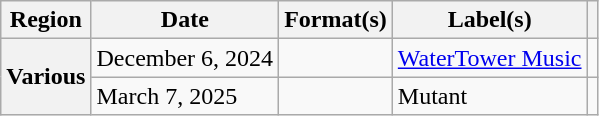<table class="wikitable plainrowheaders">
<tr>
<th scope="col">Region</th>
<th scope="col">Date</th>
<th scope="col">Format(s)</th>
<th scope="col">Label(s)</th>
<th scope="col"></th>
</tr>
<tr>
<th rowspan="2" scope="row">Various</th>
<td>December 6, 2024</td>
<td></td>
<td><a href='#'>WaterTower Music</a></td>
<td style="text-align:center;"></td>
</tr>
<tr>
<td>March 7, 2025</td>
<td></td>
<td>Mutant</td>
<td style="text-align:center;"></td>
</tr>
</table>
